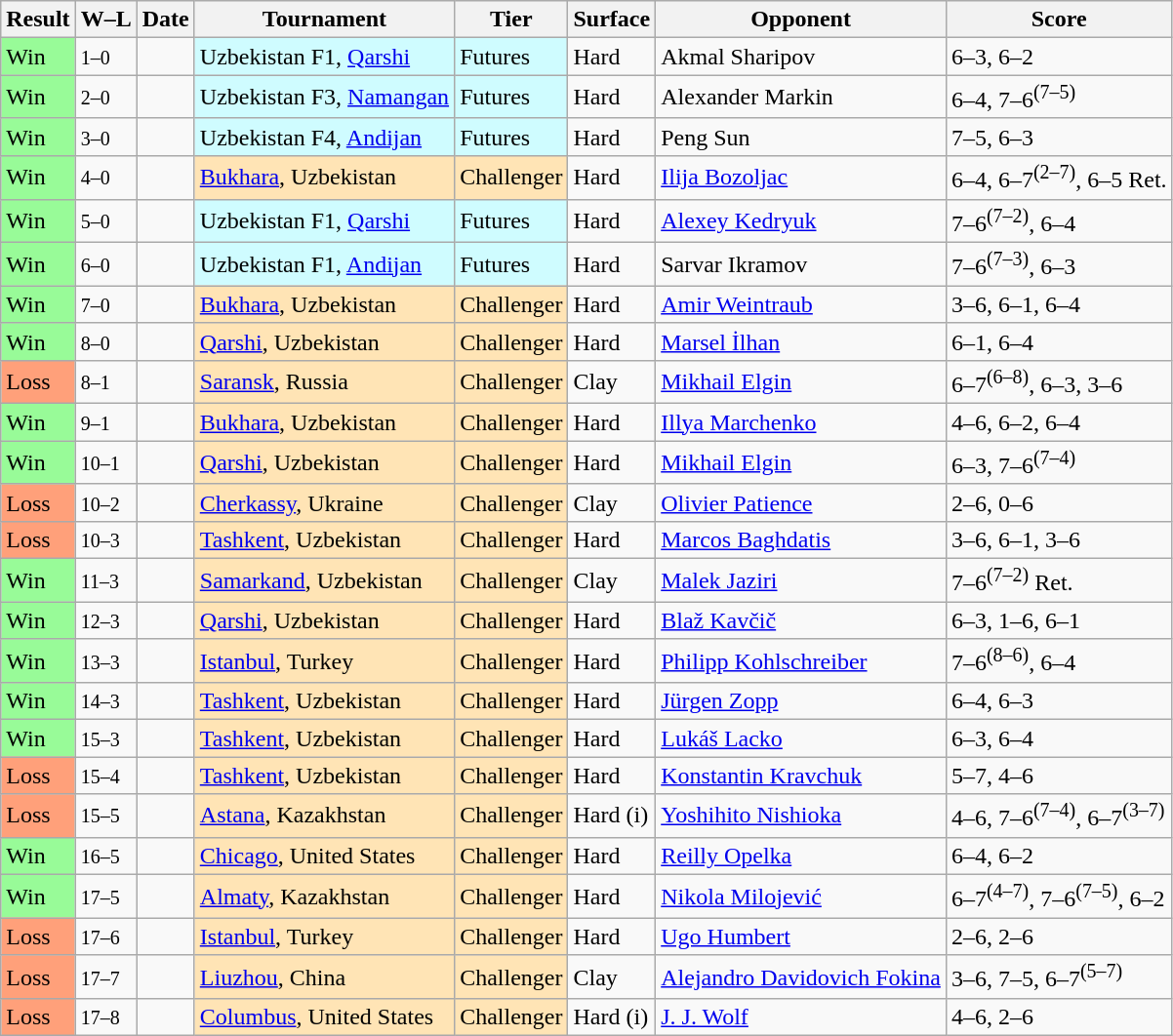<table class="sortable wikitable">
<tr>
<th>Result</th>
<th class="unsortable">W–L</th>
<th>Date</th>
<th>Tournament</th>
<th>Tier</th>
<th>Surface</th>
<th>Opponent</th>
<th class="unsortable">Score</th>
</tr>
<tr>
<td bgcolor=98FB98>Win</td>
<td><small>1–0</small></td>
<td></td>
<td style="background:#cffcff;">Uzbekistan F1, <a href='#'>Qarshi</a></td>
<td style="background:#cffcff;">Futures</td>
<td>Hard</td>
<td> Akmal Sharipov</td>
<td>6–3, 6–2</td>
</tr>
<tr>
<td bgcolor=98FB98>Win</td>
<td><small>2–0</small></td>
<td></td>
<td style="background:#cffcff;">Uzbekistan F3, <a href='#'>Namangan</a></td>
<td style="background:#cffcff;">Futures</td>
<td>Hard</td>
<td> Alexander Markin</td>
<td>6–4, 7–6<sup>(7–5)</sup></td>
</tr>
<tr>
<td bgcolor=98FB98>Win</td>
<td><small>3–0</small></td>
<td></td>
<td style="background:#cffcff;">Uzbekistan F4, <a href='#'>Andijan</a></td>
<td style="background:#cffcff;">Futures</td>
<td>Hard</td>
<td> Peng Sun</td>
<td>7–5, 6–3</td>
</tr>
<tr>
<td bgcolor=98FB98>Win</td>
<td><small>4–0</small></td>
<td></td>
<td style="background:moccasin;"><a href='#'>Bukhara</a>, Uzbekistan</td>
<td style="background:moccasin;">Challenger</td>
<td>Hard</td>
<td> <a href='#'>Ilija Bozoljac</a></td>
<td>6–4, 6–7<sup>(2–7)</sup>, 6–5 Ret.</td>
</tr>
<tr>
<td bgcolor=98FB98>Win</td>
<td><small>5–0</small></td>
<td></td>
<td style="background:#cffcff;">Uzbekistan F1, <a href='#'>Qarshi</a></td>
<td style="background:#cffcff;">Futures</td>
<td>Hard</td>
<td> <a href='#'>Alexey Kedryuk</a></td>
<td>7–6<sup>(7–2)</sup>, 6–4</td>
</tr>
<tr>
<td bgcolor=98FB98>Win</td>
<td><small>6–0</small></td>
<td></td>
<td style="background:#cffcff;">Uzbekistan F1, <a href='#'>Andijan</a></td>
<td style="background:#cffcff;">Futures</td>
<td>Hard</td>
<td> Sarvar Ikramov</td>
<td>7–6<sup>(7–3)</sup>, 6–3</td>
</tr>
<tr>
<td bgcolor=98FB98>Win</td>
<td><small>7–0</small></td>
<td></td>
<td style="background:moccasin;"><a href='#'>Bukhara</a>, Uzbekistan</td>
<td style="background:moccasin;">Challenger</td>
<td>Hard</td>
<td> <a href='#'>Amir Weintraub</a></td>
<td>3–6, 6–1, 6–4</td>
</tr>
<tr>
<td bgcolor=98FB98>Win</td>
<td><small>8–0</small></td>
<td></td>
<td style="background:moccasin;"><a href='#'>Qarshi</a>, Uzbekistan</td>
<td style="background:moccasin;">Challenger</td>
<td>Hard</td>
<td> <a href='#'>Marsel İlhan</a></td>
<td>6–1, 6–4</td>
</tr>
<tr>
<td bgcolor=FFA07A>Loss</td>
<td><small>8–1</small></td>
<td></td>
<td style="background:moccasin;"><a href='#'>Saransk</a>, Russia</td>
<td style="background:moccasin;">Challenger</td>
<td>Clay</td>
<td> <a href='#'>Mikhail Elgin</a></td>
<td>6–7<sup>(6–8)</sup>, 6–3, 3–6</td>
</tr>
<tr>
<td bgcolor=98FB98>Win</td>
<td><small>9–1</small></td>
<td></td>
<td style="background:moccasin;"><a href='#'>Bukhara</a>, Uzbekistan</td>
<td style="background:moccasin;">Challenger</td>
<td>Hard</td>
<td> <a href='#'>Illya Marchenko</a></td>
<td>4–6, 6–2, 6–4</td>
</tr>
<tr>
<td bgcolor=98FB98>Win</td>
<td><small>10–1</small></td>
<td></td>
<td style="background:moccasin;"><a href='#'>Qarshi</a>, Uzbekistan</td>
<td style="background:moccasin;">Challenger</td>
<td>Hard</td>
<td> <a href='#'>Mikhail Elgin</a></td>
<td>6–3, 7–6<sup>(7–4)</sup></td>
</tr>
<tr>
<td bgcolor=FFAO7A>Loss</td>
<td><small>10–2</small></td>
<td></td>
<td style="background:moccasin;"><a href='#'>Cherkassy</a>, Ukraine</td>
<td style="background:moccasin;">Challenger</td>
<td>Clay</td>
<td> <a href='#'>Olivier Patience</a></td>
<td>2–6, 0–6</td>
</tr>
<tr>
<td bgcolor=FFAO7A>Loss</td>
<td><small>10–3</small></td>
<td><a href='#'></a></td>
<td style="background:moccasin;"><a href='#'>Tashkent</a>, Uzbekistan</td>
<td style="background:moccasin;">Challenger</td>
<td>Hard</td>
<td> <a href='#'>Marcos Baghdatis</a></td>
<td>3–6, 6–1, 3–6</td>
</tr>
<tr>
<td bgcolor=98FB98>Win</td>
<td><small>11–3</small></td>
<td><a href='#'></a></td>
<td style="background:moccasin;"><a href='#'>Samarkand</a>, Uzbekistan</td>
<td style="background:moccasin;">Challenger</td>
<td>Clay</td>
<td> <a href='#'>Malek Jaziri</a></td>
<td>7–6<sup>(7–2)</sup> Ret.</td>
</tr>
<tr>
<td bgcolor=98FB98>Win</td>
<td><small>12–3</small></td>
<td><a href='#'></a></td>
<td style="background:moccasin;"><a href='#'>Qarshi</a>, Uzbekistan</td>
<td style="background:moccasin;">Challenger</td>
<td>Hard</td>
<td> <a href='#'>Blaž Kavčič</a></td>
<td>6–3, 1–6, 6–1</td>
</tr>
<tr>
<td bgcolor=98FB98>Win</td>
<td><small>13–3</small></td>
<td><a href='#'></a></td>
<td style="background:moccasin;"><a href='#'>Istanbul</a>, Turkey</td>
<td style="background:moccasin;">Challenger</td>
<td>Hard</td>
<td> <a href='#'>Philipp Kohlschreiber</a></td>
<td>7–6<sup>(8–6)</sup>, 6–4</td>
</tr>
<tr>
<td bgcolor=98FB98>Win</td>
<td><small>14–3</small></td>
<td><a href='#'></a></td>
<td style="background:moccasin;"><a href='#'>Tashkent</a>, Uzbekistan</td>
<td style="background:moccasin;">Challenger</td>
<td>Hard</td>
<td> <a href='#'>Jürgen Zopp</a></td>
<td>6–4, 6–3</td>
</tr>
<tr>
<td bgcolor=98FB98>Win</td>
<td><small>15–3</small></td>
<td><a href='#'></a></td>
<td style="background:moccasin;"><a href='#'>Tashkent</a>, Uzbekistan</td>
<td style="background:moccasin;">Challenger</td>
<td>Hard</td>
<td> <a href='#'>Lukáš Lacko</a></td>
<td>6–3, 6–4</td>
</tr>
<tr>
<td bgcolor=FFAO7A>Loss</td>
<td><small>15–4</small></td>
<td><a href='#'></a></td>
<td style="background:moccasin;"><a href='#'>Tashkent</a>, Uzbekistan</td>
<td style="background:moccasin;">Challenger</td>
<td>Hard</td>
<td> <a href='#'>Konstantin Kravchuk</a></td>
<td>5–7, 4–6</td>
</tr>
<tr>
<td bgcolor=FFAO7A>Loss</td>
<td><small>15–5</small></td>
<td><a href='#'></a></td>
<td style="background:moccasin;"><a href='#'>Astana</a>, Kazakhstan</td>
<td style="background:moccasin;">Challenger</td>
<td>Hard (i)</td>
<td> <a href='#'>Yoshihito Nishioka</a></td>
<td>4–6, 7–6<sup>(7–4)</sup>, 6–7<sup>(3–7)</sup></td>
</tr>
<tr>
<td bgcolor=98FB98>Win</td>
<td><small>16–5</small></td>
<td><a href='#'></a></td>
<td style="background:moccasin;"><a href='#'>Chicago</a>, United States</td>
<td style="background:moccasin;">Challenger</td>
<td>Hard</td>
<td> <a href='#'>Reilly Opelka</a></td>
<td>6–4, 6–2</td>
</tr>
<tr>
<td bgcolor=98FB98>Win</td>
<td><small>17–5</small></td>
<td><a href='#'></a></td>
<td style="background:moccasin;"><a href='#'>Almaty</a>, Kazakhstan</td>
<td style="background:moccasin;">Challenger</td>
<td>Hard</td>
<td> <a href='#'>Nikola Milojević</a></td>
<td>6–7<sup>(4–7)</sup>, 7–6<sup>(7–5)</sup>, 6–2</td>
</tr>
<tr>
<td bgcolor=FFAO7A>Loss</td>
<td><small>17–6</small></td>
<td><a href='#'></a></td>
<td style="background:moccasin;"><a href='#'>Istanbul</a>, Turkey</td>
<td style="background:moccasin;">Challenger</td>
<td>Hard</td>
<td> <a href='#'>Ugo Humbert</a></td>
<td>2–6, 2–6</td>
</tr>
<tr>
<td bgcolor=FFAO7A>Loss</td>
<td><small>17–7</small></td>
<td><a href='#'></a></td>
<td style="background:moccasin;"><a href='#'>Liuzhou</a>, China</td>
<td style="background:moccasin;">Challenger</td>
<td>Clay</td>
<td> <a href='#'>Alejandro Davidovich Fokina</a></td>
<td>3–6, 7–5, 6–7<sup>(5–7)</sup></td>
</tr>
<tr>
<td bgcolor=FFAO7A>Loss</td>
<td><small>17–8</small></td>
<td><a href='#'></a></td>
<td style="background:moccasin;"><a href='#'>Columbus</a>, United States</td>
<td style="background:moccasin;">Challenger</td>
<td>Hard (i)</td>
<td> <a href='#'>J. J. Wolf</a></td>
<td>4–6, 2–6</td>
</tr>
</table>
